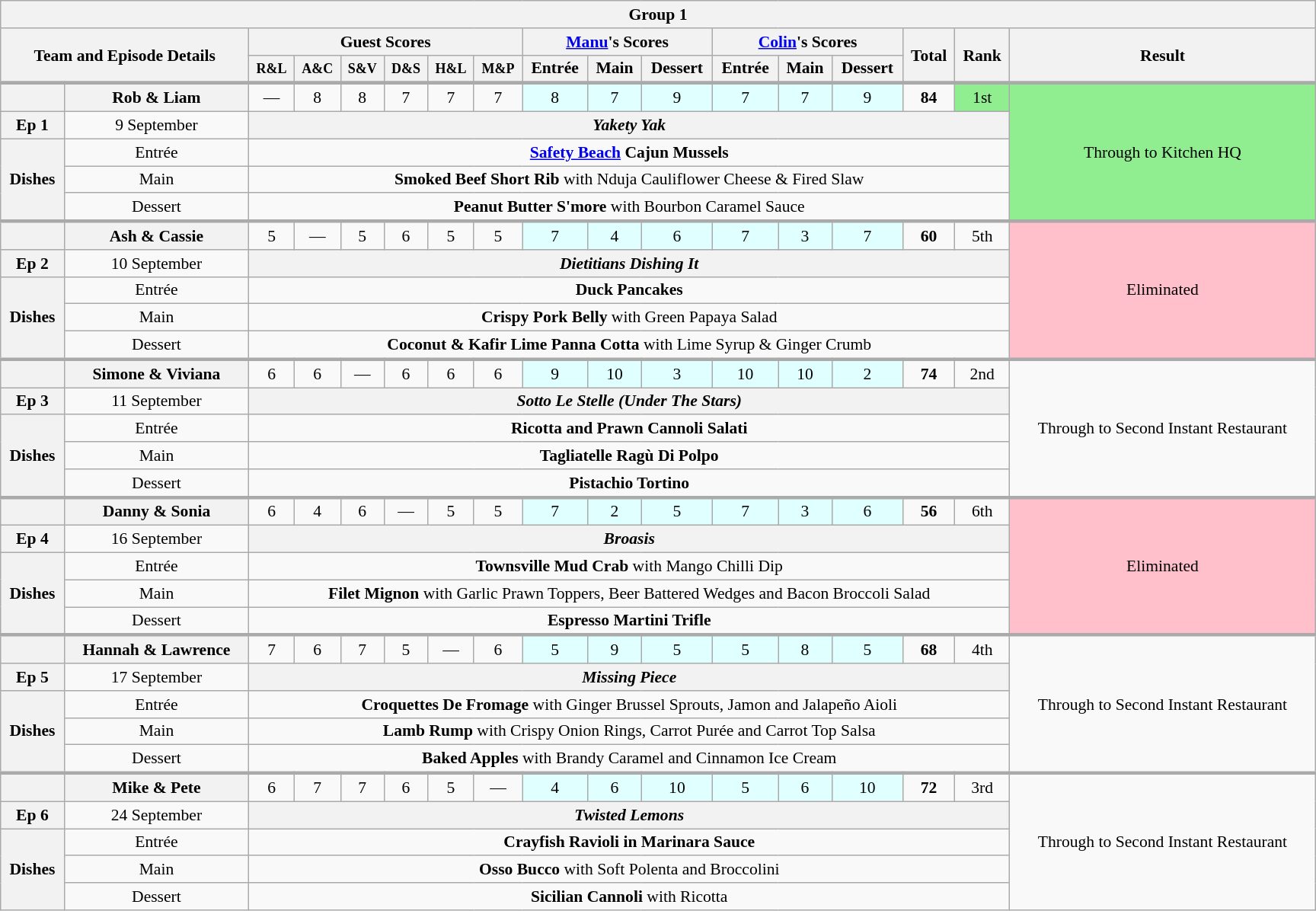<table class="wikitable plainrowheaders" style="margin:1em auto; text-align:center; font-size:90%; width:80em;">
<tr>
<th colspan="18" >Group 1</th>
</tr>
<tr>
<th scope="col" rowspan="2" colspan="2">Team and Episode Details</th>
<th scope="col" colspan="6">Guest Scores</th>
<th scope="col" colspan="3"><a href='#'>Manu</a>'s Scores</th>
<th scope="col" colspan="3"><a href='#'>Colin</a>'s Scores</th>
<th scope="col" rowspan="2">Total<br><small></small></th>
<th scope="col" rowspan="2">Rank</th>
<th scope="col" rowspan="2">Result</th>
</tr>
<tr>
<th scope="col"><small>R&L</small></th>
<th scope="col"><small>A&C</small></th>
<th scope="col"><small>S&V</small></th>
<th scope="col"><small>D&S</small></th>
<th scope="col"><small>H&L</small></th>
<th scope="col"><small>M&P</small></th>
<th scope="col">Entrée</th>
<th scope="col">Main</th>
<th scope="col">Dessert</th>
<th scope="col">Entrée</th>
<th scope="col">Main</th>
<th scope="col">Dessert</th>
</tr>
<tr style="border-top:3px solid #aaa;">
</tr>
<tr style="border-top:3px solid #aaa;">
<th></th>
<th>Rob & Liam</th>
<td>—</td>
<td>8</td>
<td>8</td>
<td>7</td>
<td>7</td>
<td>7</td>
<td bgcolor="#e0ffff">8</td>
<td bgcolor="#e0ffff">7</td>
<td bgcolor="#e0ffff">9</td>
<td bgcolor="#e0ffff">7</td>
<td bgcolor="#e0ffff">7</td>
<td bgcolor="#e0ffff">9</td>
<td><strong>84</strong></td>
<td bgcolor=lightgreen>1st</td>
<td rowspan="5" bgcolor=lightgreen>Through to Kitchen HQ</td>
</tr>
<tr>
<th>Ep 1</th>
<td>9 September</td>
<th colspan="14"><strong><em>Yakety Yak</em></strong></th>
</tr>
<tr>
<th rowspan="3">Dishes</th>
<td>Entrée</td>
<td colspan="14"><strong><a href='#'>Safety Beach</a> Cajun Mussels</strong></td>
</tr>
<tr>
<td>Main</td>
<td colspan="14"><strong>Smoked Beef Short Rib</strong> with Nduja Cauliflower Cheese & Fired Slaw</td>
</tr>
<tr>
<td>Dessert</td>
<td colspan="14"><strong>Peanut Butter S'more</strong> with Bourbon Caramel Sauce</td>
</tr>
<tr style="border-top:3px solid #aaa;">
<th></th>
<th>Ash & Cassie</th>
<td>5</td>
<td>—</td>
<td>5</td>
<td>6</td>
<td>5</td>
<td>5</td>
<td bgcolor="#e0ffff">7</td>
<td bgcolor="#e0ffff">4</td>
<td bgcolor="#e0ffff">6</td>
<td bgcolor="#e0ffff">7</td>
<td bgcolor="#e0ffff">3</td>
<td bgcolor="#e0ffff">7</td>
<td><strong>60</strong></td>
<td>5th</td>
<td rowspan="5" bgcolor=pink>Eliminated</td>
</tr>
<tr>
<th>Ep 2</th>
<td>10 September</td>
<th colspan="14"><strong><em>Dietitians Dishing It</em></strong></th>
</tr>
<tr>
<th rowspan="3">Dishes</th>
<td>Entrée</td>
<td colspan="14"><strong>Duck Pancakes</strong></td>
</tr>
<tr>
<td>Main</td>
<td colspan="14"><strong>Crispy Pork Belly</strong> with Green Papaya Salad</td>
</tr>
<tr>
<td>Dessert</td>
<td colspan="14"><strong>Coconut & Kafir Lime Panna Cotta</strong> with Lime Syrup & Ginger Crumb</td>
</tr>
<tr style="border-top:3px solid #aaa;">
<th></th>
<th>Simone & Viviana</th>
<td>6</td>
<td>6</td>
<td>—</td>
<td>6</td>
<td>6</td>
<td>6</td>
<td bgcolor="#e0ffff">9</td>
<td bgcolor="#e0ffff">10</td>
<td bgcolor="#e0ffff">3</td>
<td bgcolor="#e0ffff">10</td>
<td bgcolor="#e0ffff">10</td>
<td bgcolor="#e0ffff">2</td>
<td><strong>74</strong></td>
<td>2nd</td>
<td rowspan="5">Through to Second Instant Restaurant</td>
</tr>
<tr>
<th>Ep 3</th>
<td>11 September</td>
<th colspan="14"><strong><em>Sotto Le Stelle (Under The Stars)</em></strong></th>
</tr>
<tr>
<th rowspan="3">Dishes</th>
<td>Entrée</td>
<td colspan="14"><strong>Ricotta and Prawn Cannoli Salati</strong></td>
</tr>
<tr>
<td>Main</td>
<td colspan="14"><strong>Tagliatelle Ragù Di Polpo</strong></td>
</tr>
<tr>
<td>Dessert</td>
<td colspan="14"><strong>Pistachio Tortino</strong></td>
</tr>
<tr style="border-top:3px solid #aaa;">
<th></th>
<th>Danny & Sonia</th>
<td>6</td>
<td>4</td>
<td>6</td>
<td>—</td>
<td>5</td>
<td>5</td>
<td bgcolor="#e0ffff">7</td>
<td bgcolor="#e0ffff">2</td>
<td bgcolor="#e0ffff">5</td>
<td bgcolor="#e0ffff">7</td>
<td bgcolor="#e0ffff">3</td>
<td bgcolor="#e0ffff">6</td>
<td><strong>56</strong></td>
<td>6th</td>
<td rowspan="5" bgcolor=pink>Eliminated</td>
</tr>
<tr>
<th>Ep 4</th>
<td>16 September</td>
<th colspan="14"><strong><em>Broasis</em></strong></th>
</tr>
<tr>
<th rowspan="3">Dishes</th>
<td>Entrée</td>
<td colspan="14"><strong>Townsville Mud Crab</strong> with Mango Chilli Dip</td>
</tr>
<tr>
<td>Main</td>
<td colspan="14"><strong>Filet Mignon</strong> with Garlic Prawn Toppers, Beer Battered Wedges and Bacon Broccoli Salad</td>
</tr>
<tr>
<td>Dessert</td>
<td colspan="14"><strong>Espresso Martini Trifle</strong></td>
</tr>
<tr style="border-top:3px solid #aaa;">
<th></th>
<th>Hannah & Lawrence</th>
<td>7</td>
<td>6</td>
<td>7</td>
<td>5</td>
<td>—</td>
<td>6</td>
<td bgcolor="#e0ffff">5</td>
<td bgcolor="#e0ffff">9</td>
<td bgcolor="#e0ffff">5</td>
<td bgcolor="#e0ffff">5</td>
<td bgcolor="#e0ffff">8</td>
<td bgcolor="#e0ffff">5</td>
<td><strong>68</strong></td>
<td>4th</td>
<td rowspan="5">Through to Second Instant Restaurant</td>
</tr>
<tr>
<th>Ep 5</th>
<td>17 September</td>
<th colspan="14"><strong><em>Missing Piece</em></strong></th>
</tr>
<tr>
<th rowspan="3">Dishes</th>
<td>Entrée</td>
<td colspan="14"><strong>Croquettes De Fromage</strong> with Ginger Brussel Sprouts, Jamon and Jalapeño Aioli</td>
</tr>
<tr>
<td>Main</td>
<td colspan="14"><strong>Lamb Rump</strong> with Crispy Onion Rings, Carrot Purée and Carrot Top Salsa</td>
</tr>
<tr>
<td>Dessert</td>
<td colspan="14"><strong>Baked Apples</strong> with Brandy Caramel and Cinnamon Ice Cream</td>
</tr>
<tr style="border-top:3px solid #aaa;">
<th></th>
<th>Mike & Pete</th>
<td>6</td>
<td>7</td>
<td>7</td>
<td>6</td>
<td>5</td>
<td>—</td>
<td bgcolor="#e0ffff">4</td>
<td bgcolor="#e0ffff">6</td>
<td bgcolor="#e0ffff">10</td>
<td bgcolor="#e0ffff">5</td>
<td bgcolor="#e0ffff">6</td>
<td bgcolor="#e0ffff">10</td>
<td><strong>72</strong></td>
<td>3rd</td>
<td rowspan="5">Through to Second Instant Restaurant</td>
</tr>
<tr>
<th>Ep 6</th>
<td>24 September</td>
<th colspan="14"><strong><em>Twisted Lemons</em></strong></th>
</tr>
<tr>
<th rowspan="3">Dishes</th>
<td>Entrée</td>
<td colspan="14"><strong>Crayfish Ravioli in Marinara Sauce</strong></td>
</tr>
<tr>
<td>Main</td>
<td colspan="14"><strong>Osso Bucco</strong> with Soft Polenta and Broccolini</td>
</tr>
<tr>
<td>Dessert</td>
<td colspan="14"><strong>Sicilian Cannoli</strong> with Ricotta</td>
</tr>
</table>
